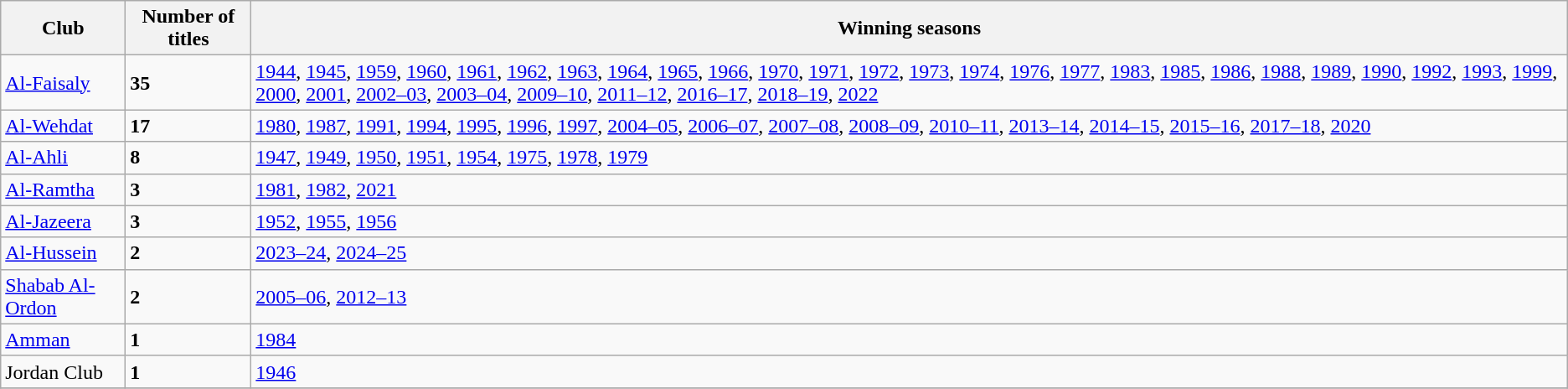<table class="wikitable">
<tr>
<th><strong>Club</strong></th>
<th><strong>Number of titles</strong></th>
<th><strong>Winning seasons</strong></th>
</tr>
<tr>
<td><a href='#'>Al-Faisaly</a></td>
<td><strong>35</strong></td>
<td><a href='#'>1944</a>, <a href='#'>1945</a>, <a href='#'>1959</a>, <a href='#'>1960</a>, <a href='#'>1961</a>, <a href='#'>1962</a>, <a href='#'>1963</a>, <a href='#'>1964</a>, <a href='#'>1965</a>, <a href='#'>1966</a>, <a href='#'>1970</a>, <a href='#'>1971</a>, <a href='#'>1972</a>, <a href='#'>1973</a>, <a href='#'>1974</a>, <a href='#'>1976</a>, <a href='#'>1977</a>, <a href='#'>1983</a>, <a href='#'>1985</a>, <a href='#'>1986</a>, <a href='#'>1988</a>, <a href='#'>1989</a>, <a href='#'>1990</a>, <a href='#'>1992</a>, <a href='#'>1993</a>, <a href='#'>1999</a>, <a href='#'>2000</a>, <a href='#'>2001</a>, <a href='#'>2002–03</a>, <a href='#'>2003–04</a>, <a href='#'>2009–10</a>, <a href='#'>2011–12</a>, <a href='#'>2016–17</a>, <a href='#'>2018–19</a>, <a href='#'>2022</a></td>
</tr>
<tr>
<td><a href='#'>Al-Wehdat</a></td>
<td><strong>17</strong></td>
<td><a href='#'>1980</a>, <a href='#'>1987</a>, <a href='#'>1991</a>, <a href='#'>1994</a>, <a href='#'>1995</a>, <a href='#'>1996</a>, <a href='#'>1997</a>, <a href='#'>2004–05</a>, <a href='#'>2006–07</a>, <a href='#'>2007–08</a>, <a href='#'>2008–09</a>, <a href='#'>2010–11</a>, <a href='#'>2013–14</a>, <a href='#'>2014–15</a>, <a href='#'>2015–16</a>, <a href='#'>2017–18</a>, <a href='#'>2020</a></td>
</tr>
<tr>
<td><a href='#'>Al-Ahli</a></td>
<td><strong>8</strong></td>
<td><a href='#'>1947</a>, <a href='#'>1949</a>, <a href='#'>1950</a>, <a href='#'>1951</a>, <a href='#'>1954</a>, <a href='#'>1975</a>, <a href='#'>1978</a>, <a href='#'>1979</a></td>
</tr>
<tr>
<td><a href='#'>Al-Ramtha</a></td>
<td><strong>3</strong></td>
<td><a href='#'>1981</a>, <a href='#'>1982</a>, <a href='#'>2021</a></td>
</tr>
<tr>
<td><a href='#'>Al-Jazeera</a></td>
<td><strong>3</strong></td>
<td><a href='#'>1952</a>, <a href='#'>1955</a>, <a href='#'>1956</a></td>
</tr>
<tr>
<td><a href='#'>Al-Hussein</a></td>
<td><strong>2</strong></td>
<td><a href='#'>2023–24</a>, <a href='#'>2024–25</a></td>
</tr>
<tr>
<td><a href='#'>Shabab Al-Ordon</a></td>
<td><strong>2</strong></td>
<td><a href='#'>2005–06</a>, <a href='#'>2012–13</a></td>
</tr>
<tr>
<td><a href='#'>Amman</a></td>
<td><strong>1</strong></td>
<td><a href='#'>1984</a></td>
</tr>
<tr>
<td>Jordan Club</td>
<td><strong>1</strong></td>
<td><a href='#'>1946</a></td>
</tr>
<tr>
</tr>
</table>
